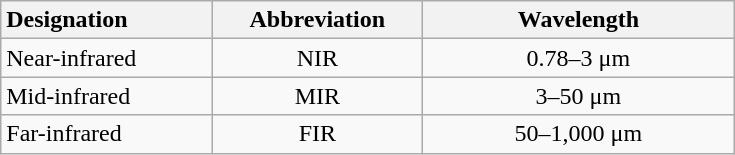<table class="wikitable">
<tr>
<th style="width:100pt; text-align:left;">Designation</th>
<th style="width:100pt; text-align:center;">Abbreviation</th>
<th style="width:150pt; text-align:center;">Wavelength</th>
</tr>
<tr>
<td align="left">Near-infrared</td>
<td style="text-align:center;">NIR</td>
<td style="text-align:center;">0.78–3 μm</td>
</tr>
<tr>
<td align="left">Mid-infrared</td>
<td style="text-align:center;">MIR</td>
<td style="text-align:center;">3–50 μm</td>
</tr>
<tr>
<td align="left">Far-infrared</td>
<td style="text-align:center;">FIR</td>
<td style="text-align:center;">50–1,000 μm</td>
</tr>
</table>
